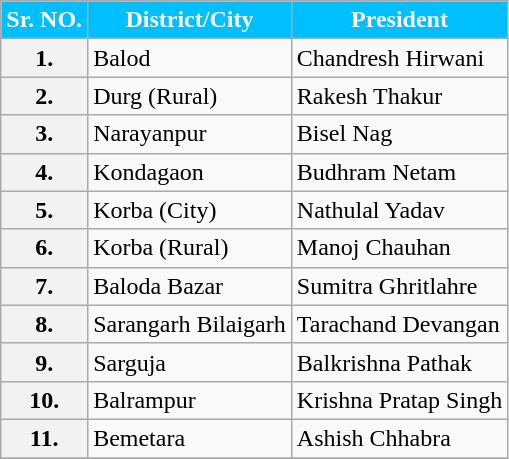<table class="wikitable">
<tr>
<th style="background-color:#00BFFF; color:white">Sr. NO.</th>
<th style="background-color:#00BFFF; color:white">District/City</th>
<th style="background-color:#00BFFF; color:white">President</th>
</tr>
<tr>
<th>1.</th>
<td>Balod</td>
<td>Chandresh Hirwani</td>
</tr>
<tr>
<th>2.</th>
<td>Durg (Rural)</td>
<td>Rakesh Thakur</td>
</tr>
<tr>
<th>3.</th>
<td>Narayanpur</td>
<td>Bisel Nag</td>
</tr>
<tr>
<th>4.</th>
<td>Kondagaon</td>
<td>Budhram Netam</td>
</tr>
<tr>
<th>5.</th>
<td>Korba (City)</td>
<td>Nathulal Yadav</td>
</tr>
<tr>
<th>6.</th>
<td>Korba (Rural)</td>
<td>Manoj Chauhan</td>
</tr>
<tr>
<th>7.</th>
<td>Baloda Bazar</td>
<td>Sumitra Ghritlahre</td>
</tr>
<tr>
<th>8.</th>
<td>Sarangarh Bilaigarh</td>
<td>Tarachand Devangan</td>
</tr>
<tr>
<th>9.</th>
<td>Sarguja</td>
<td>Balkrishna Pathak</td>
</tr>
<tr>
<th>10.</th>
<td>Balrampur</td>
<td>Krishna Pratap Singh</td>
</tr>
<tr>
<th>11.</th>
<td>Bemetara</td>
<td>Ashish Chhabra</td>
</tr>
<tr>
</tr>
</table>
